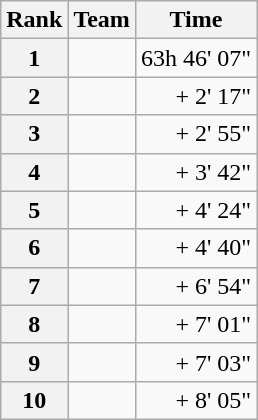<table class="wikitable">
<tr>
<th scope="col">Rank</th>
<th scope="col">Team</th>
<th scope="col">Time</th>
</tr>
<tr>
<th scope="row">1</th>
<td> </td>
<td align="right">63h 46' 07"</td>
</tr>
<tr>
<th scope="row">2</th>
<td> </td>
<td align="right">+ 2' 17"</td>
</tr>
<tr>
<th scope="row">3</th>
<td> </td>
<td align="right">+ 2' 55"</td>
</tr>
<tr>
<th scope="row">4</th>
<td> </td>
<td align="right">+ 3' 42"</td>
</tr>
<tr>
<th scope="row">5</th>
<td> </td>
<td align="right">+ 4' 24"</td>
</tr>
<tr>
<th scope="row">6</th>
<td> </td>
<td align="right">+ 4' 40"</td>
</tr>
<tr>
<th scope="row">7</th>
<td> </td>
<td align="right">+ 6' 54"</td>
</tr>
<tr>
<th scope="row">8</th>
<td> </td>
<td align="right">+ 7' 01"</td>
</tr>
<tr>
<th scope="row">9</th>
<td> </td>
<td align="right">+ 7' 03"</td>
</tr>
<tr>
<th scope="row">10</th>
<td> </td>
<td align="right">+ 8' 05"</td>
</tr>
</table>
